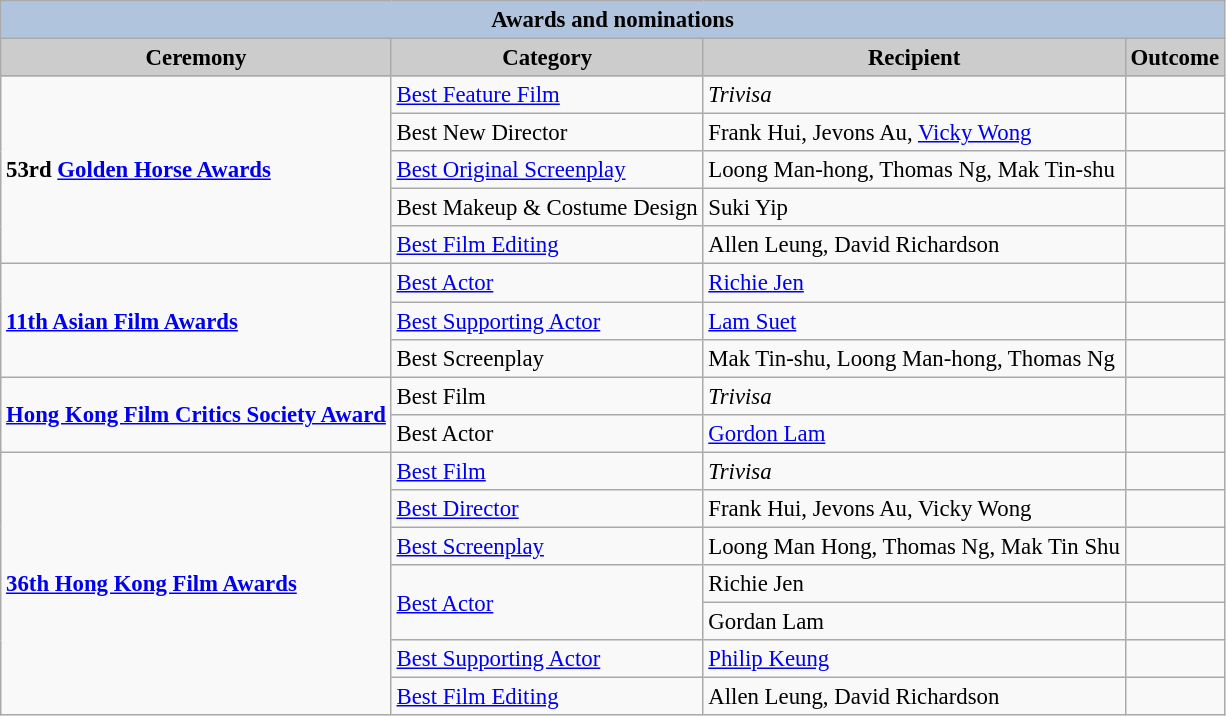<table class="wikitable" style="font-size:95%">
<tr style="background:#ccc; text-align:center;">
<th colspan="4" style="background: LightSteelBlue;">Awards and nominations</th>
</tr>
<tr style="background:#ccc; text-align:center;">
<th style="background:#ccc">Ceremony</th>
<th style="background:#ccc">Category</th>
<th style="background:#ccc">Recipient</th>
<th style="background:#ccc">Outcome</th>
</tr>
<tr>
<td rowspan=5><strong>53rd <a href='#'>Golden Horse Awards</a></strong></td>
<td><a href='#'>Best Feature Film</a></td>
<td><em>Trivisa</em></td>
<td></td>
</tr>
<tr>
<td>Best New Director</td>
<td>Frank Hui, Jevons Au, <a href='#'>Vicky Wong</a></td>
<td></td>
</tr>
<tr>
<td><a href='#'>Best Original Screenplay</a></td>
<td>Loong Man-hong, Thomas Ng, Mak Tin-shu</td>
<td></td>
</tr>
<tr>
<td>Best Makeup & Costume Design</td>
<td>Suki Yip</td>
<td></td>
</tr>
<tr>
<td><a href='#'>Best Film Editing</a></td>
<td>Allen Leung, David Richardson</td>
<td></td>
</tr>
<tr>
<td rowspan=3><strong><a href='#'>11th Asian Film Awards</a></strong></td>
<td><a href='#'>Best Actor</a></td>
<td><a href='#'>Richie Jen</a></td>
<td></td>
</tr>
<tr>
<td><a href='#'>Best Supporting Actor</a></td>
<td><a href='#'>Lam Suet</a></td>
<td></td>
</tr>
<tr>
<td>Best Screenplay</td>
<td>Mak Tin-shu, Loong Man-hong, Thomas Ng</td>
<td></td>
</tr>
<tr>
<td rowspan=2><strong><a href='#'>Hong Kong Film Critics Society Award</a></strong></td>
<td>Best Film</td>
<td><em>Trivisa</em></td>
<td></td>
</tr>
<tr>
<td>Best Actor</td>
<td><a href='#'>Gordon Lam</a></td>
<td></td>
</tr>
<tr>
<td rowspan="7"><strong><a href='#'>36th Hong Kong Film Awards</a></strong></td>
<td><a href='#'>Best Film</a></td>
<td><em>Trivisa</em></td>
<td></td>
</tr>
<tr>
<td><a href='#'>Best Director</a></td>
<td>Frank Hui, Jevons Au, Vicky Wong</td>
<td></td>
</tr>
<tr>
<td><a href='#'>Best Screenplay</a></td>
<td>Loong Man Hong, Thomas Ng, Mak Tin Shu</td>
<td></td>
</tr>
<tr>
<td rowspan="2"><a href='#'>Best Actor</a></td>
<td>Richie Jen</td>
<td></td>
</tr>
<tr>
<td>Gordan Lam</td>
<td></td>
</tr>
<tr>
<td><a href='#'>Best Supporting Actor</a></td>
<td><a href='#'>Philip Keung</a></td>
<td></td>
</tr>
<tr>
<td><a href='#'>Best Film Editing</a></td>
<td>Allen Leung, David Richardson</td>
<td></td>
</tr>
</table>
